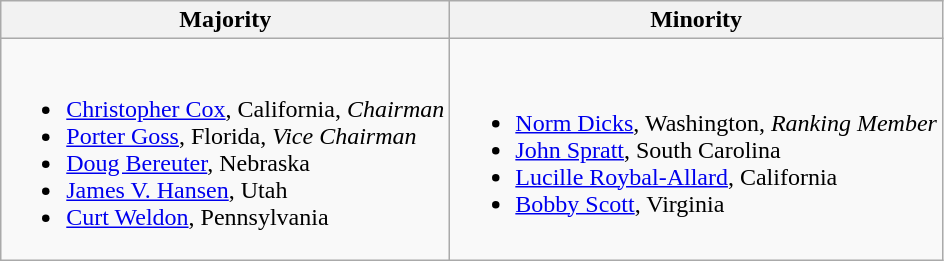<table class=wikitable>
<tr>
<th>Majority</th>
<th>Minority</th>
</tr>
<tr>
<td><br><ul><li><a href='#'>Christopher Cox</a>, California, <em>Chairman</em></li><li><a href='#'>Porter Goss</a>, Florida, <em>Vice Chairman</em></li><li><a href='#'>Doug Bereuter</a>, Nebraska</li><li><a href='#'>James V. Hansen</a>, Utah</li><li><a href='#'>Curt Weldon</a>, Pennsylvania</li></ul></td>
<td><br><ul><li><a href='#'>Norm Dicks</a>, Washington, <em>Ranking Member</em></li><li><a href='#'>John Spratt</a>, South Carolina</li><li><a href='#'>Lucille Roybal-Allard</a>, California</li><li><a href='#'>Bobby Scott</a>, Virginia</li></ul></td>
</tr>
</table>
